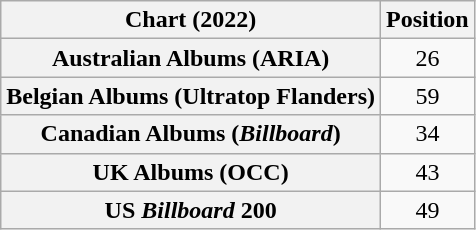<table class="wikitable sortable plainrowheaders" style="text-align:center">
<tr>
<th scope="col">Chart (2022)</th>
<th scope="col">Position</th>
</tr>
<tr>
<th scope="row">Australian Albums (ARIA)</th>
<td>26</td>
</tr>
<tr>
<th scope="row">Belgian Albums (Ultratop Flanders)</th>
<td>59</td>
</tr>
<tr>
<th scope="row">Canadian Albums (<em>Billboard</em>)</th>
<td>34</td>
</tr>
<tr>
<th scope="row">UK Albums (OCC)</th>
<td>43</td>
</tr>
<tr>
<th scope="row">US <em>Billboard</em> 200</th>
<td>49</td>
</tr>
</table>
